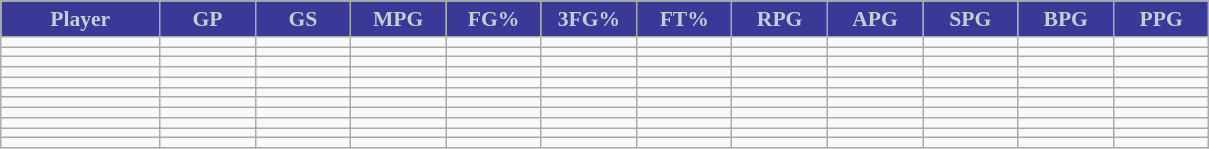<table class="wikitable sortable" style="font-size: 90%">
<tr>
<th style="background:#393997;color:#c5ced4;" width="10%">Player</th>
<th style="background:#393997;color:#c5ced4;" width="6%">GP</th>
<th style="background:#393997;color:#c5ced4;" width="6%">GS</th>
<th style="background:#393997;color:#c5ced4;" width="6%">MPG</th>
<th style="background:#393997;color:#c5ced4;" width="6%">FG%</th>
<th style="background:#393997;color:#c5ced4;" width="6%">3FG%</th>
<th style="background:#393997;color:#c5ced4;" width="6%">FT%</th>
<th style="background:#393997;color:#c5ced4;" width="6%">RPG</th>
<th style="background:#393997;color:#c5ced4;" width="6%">APG</th>
<th style="background:#393997;color:#c5ced4;" width="6%">SPG</th>
<th style="background:#393997;color:#c5ced4;" width="6%">BPG</th>
<th style="background:#393997;color:#c5ced4;" width="6%">PPG</th>
</tr>
<tr>
<td></td>
<td></td>
<td></td>
<td></td>
<td></td>
<td></td>
<td></td>
<td></td>
<td></td>
<td></td>
<td></td>
<td></td>
</tr>
<tr>
<td></td>
<td></td>
<td></td>
<td></td>
<td></td>
<td></td>
<td></td>
<td></td>
<td></td>
<td></td>
<td></td>
<td></td>
</tr>
<tr>
<td></td>
<td></td>
<td></td>
<td></td>
<td></td>
<td></td>
<td></td>
<td></td>
<td></td>
<td></td>
<td></td>
<td></td>
</tr>
<tr>
<td></td>
<td></td>
<td></td>
<td></td>
<td></td>
<td></td>
<td></td>
<td></td>
<td></td>
<td></td>
<td></td>
<td></td>
</tr>
<tr>
<td></td>
<td></td>
<td></td>
<td></td>
<td></td>
<td></td>
<td></td>
<td></td>
<td></td>
<td></td>
<td></td>
<td></td>
</tr>
<tr>
<td></td>
<td></td>
<td></td>
<td></td>
<td></td>
<td></td>
<td></td>
<td></td>
<td></td>
<td></td>
<td></td>
<td></td>
</tr>
<tr>
<td></td>
<td></td>
<td></td>
<td></td>
<td></td>
<td></td>
<td></td>
<td></td>
<td></td>
<td></td>
<td></td>
<td></td>
</tr>
<tr>
<td></td>
<td></td>
<td></td>
<td></td>
<td></td>
<td></td>
<td></td>
<td></td>
<td></td>
<td></td>
<td></td>
<td></td>
</tr>
<tr>
<td></td>
<td></td>
<td></td>
<td></td>
<td></td>
<td></td>
<td></td>
<td></td>
<td></td>
<td></td>
<td></td>
<td></td>
</tr>
<tr>
<td></td>
<td></td>
<td></td>
<td></td>
<td></td>
<td></td>
<td></td>
<td></td>
<td></td>
<td></td>
<td></td>
<td></td>
</tr>
<tr>
<td></td>
<td></td>
<td></td>
<td></td>
<td></td>
<td></td>
<td></td>
<td></td>
<td></td>
<td></td>
<td></td>
<td></td>
</tr>
</table>
